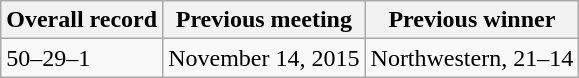<table class="wikitable">
<tr>
<th>Overall record</th>
<th>Previous meeting</th>
<th>Previous winner</th>
</tr>
<tr>
<td>50–29–1</td>
<td>November 14, 2015</td>
<td>Northwestern, 21–14</td>
</tr>
</table>
